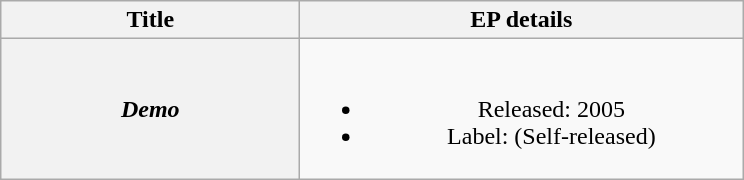<table class="wikitable plainrowheaders" style="text-align:center;">
<tr>
<th scope="col" style="width:12em;">Title</th>
<th scope="col" style="width:18em;">EP details</th>
</tr>
<tr>
<th scope="row"><em>Demo</em></th>
<td><br><ul><li>Released: 2005</li><li>Label: (Self-released)</li></ul></td>
</tr>
</table>
